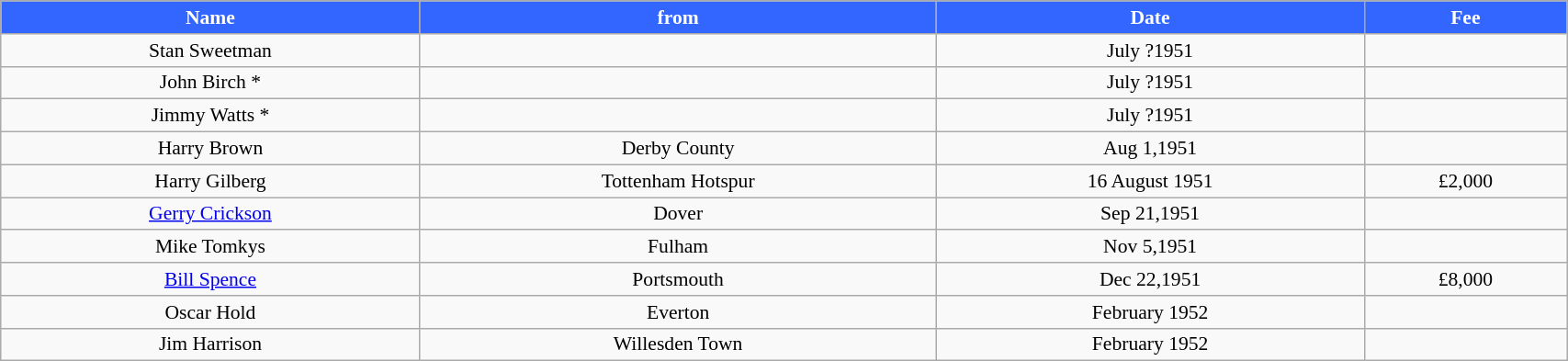<table class="wikitable" style="text-align:center; font-size:90%; width:90%;">
<tr>
<th style="background:#3366ff; color:#FFFFFF; text-align:center;"><strong>Name</strong></th>
<th style="background:#3366ff; color:#FFFFFF; text-align:center;">from</th>
<th style="background:#3366ff; color:#FFFFFF; text-align:center;">Date</th>
<th style="background:#3366ff; color:#FFFFFF; text-align:center;">Fee</th>
</tr>
<tr>
<td>Stan Sweetman</td>
<td></td>
<td>July ?1951</td>
<td></td>
</tr>
<tr>
<td>John Birch *</td>
<td></td>
<td>July ?1951</td>
<td></td>
</tr>
<tr>
<td>Jimmy Watts *</td>
<td></td>
<td>July ?1951</td>
<td></td>
</tr>
<tr>
<td>Harry Brown</td>
<td>Derby County</td>
<td>Aug 1,1951</td>
<td></td>
</tr>
<tr>
<td>Harry Gilberg</td>
<td>Tottenham Hotspur</td>
<td>16 August 1951</td>
<td>£2,000</td>
</tr>
<tr>
<td><a href='#'>Gerry Crickson</a></td>
<td>Dover</td>
<td>Sep 21,1951</td>
<td></td>
</tr>
<tr>
<td>Mike Tomkys</td>
<td>Fulham</td>
<td>Nov 5,1951</td>
<td></td>
</tr>
<tr>
<td><a href='#'>Bill Spence</a></td>
<td>Portsmouth</td>
<td>Dec 22,1951</td>
<td>£8,000</td>
</tr>
<tr>
<td>Oscar Hold</td>
<td>Everton</td>
<td>February 1952</td>
<td></td>
</tr>
<tr>
<td>Jim Harrison</td>
<td>Willesden Town</td>
<td>February 1952</td>
<td></td>
</tr>
</table>
